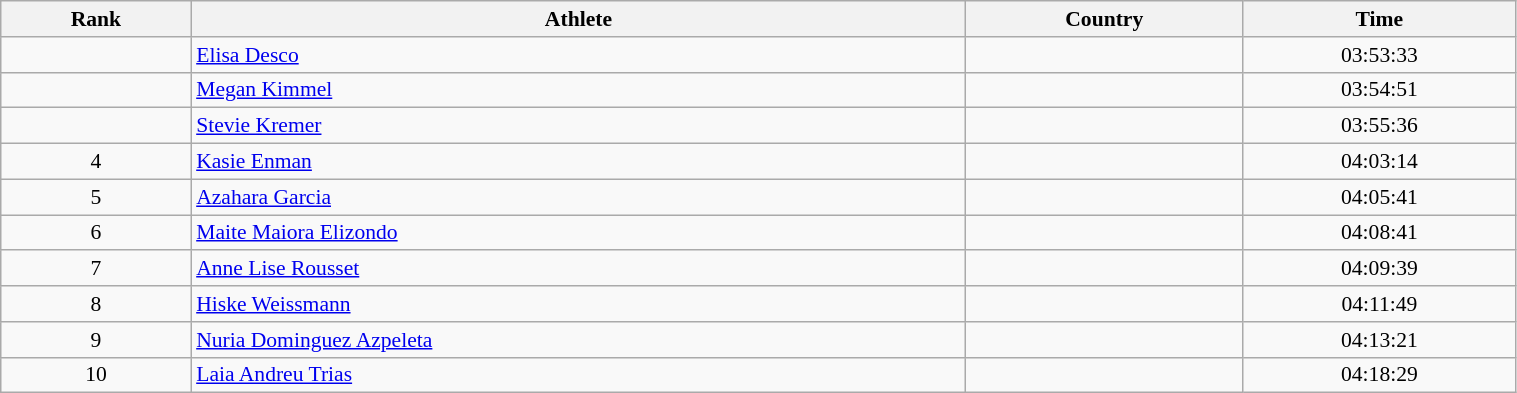<table class="wikitable" width=80% style="font-size:90%; text-align:center;">
<tr>
<th>Rank</th>
<th>Athlete</th>
<th>Country</th>
<th>Time</th>
</tr>
<tr>
<td></td>
<td align=left><a href='#'>Elisa Desco</a></td>
<td align=left></td>
<td>03:53:33</td>
</tr>
<tr>
<td></td>
<td align=left><a href='#'>Megan Kimmel</a></td>
<td align=left></td>
<td>03:54:51</td>
</tr>
<tr>
<td></td>
<td align=left><a href='#'>Stevie Kremer</a></td>
<td align=left></td>
<td>03:55:36</td>
</tr>
<tr>
<td>4</td>
<td align=left><a href='#'>Kasie Enman</a></td>
<td align=left></td>
<td>04:03:14</td>
</tr>
<tr>
<td>5</td>
<td align=left><a href='#'>Azahara Garcia</a></td>
<td align=left></td>
<td>04:05:41</td>
</tr>
<tr>
<td>6</td>
<td align=left><a href='#'>Maite Maiora Elizondo</a></td>
<td align=left></td>
<td>04:08:41</td>
</tr>
<tr>
<td>7</td>
<td align=left><a href='#'>Anne Lise Rousset</a></td>
<td align=left></td>
<td>04:09:39</td>
</tr>
<tr>
<td>8</td>
<td align=left><a href='#'>Hiske Weissmann</a></td>
<td align=left></td>
<td>04:11:49</td>
</tr>
<tr>
<td>9</td>
<td align=left><a href='#'>Nuria Dominguez Azpeleta</a></td>
<td align=left></td>
<td>04:13:21</td>
</tr>
<tr>
<td>10</td>
<td align=left><a href='#'>Laia Andreu Trias</a></td>
<td align=left></td>
<td>04:18:29</td>
</tr>
</table>
